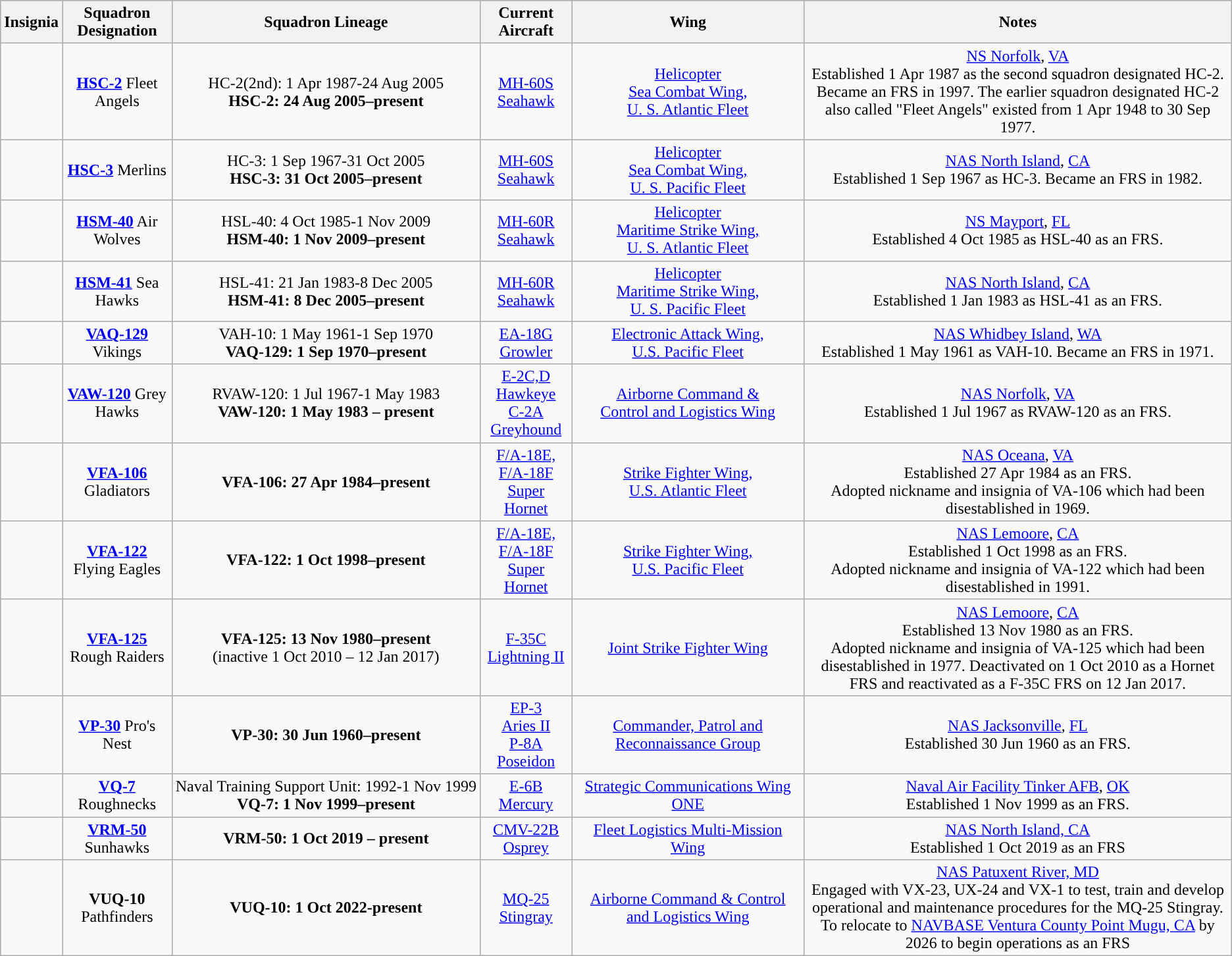<table class="wikitable sortable" style="text-align:center;">
<tr bgcolor="#CCCCCC">
<th><strong>Insignia</strong></th>
<th><strong>Squadron Designation</strong></th>
<th><strong>Squadron Lineage</strong></th>
<th><strong>Current Aircraft</strong></th>
<th><strong>Wing</strong></th>
<th><strong>Notes</strong></th>
</tr>
<tr>
<td></td>
<td><strong><a href='#'>HSC-2</a></strong> Fleet Angels</td>
<td style="white-space: nowrap;">HC-2(2nd): 1 Apr 1987-24 Aug 2005<br><strong>HSC-2: 24 Aug 2005–present</strong></td>
<td><a href='#'>MH-60S<br>Seahawk</a></td>
<td><a href='#'>Helicopter<br>Sea Combat Wing,<br>U. S. Atlantic Fleet</a></td>
<td><a href='#'>NS Norfolk</a>, <a href='#'>VA</a><br>Established 1 Apr 1987 as the second squadron designated HC-2. Became an FRS in 1997. The earlier squadron designated HC-2 also called "Fleet Angels" existed from 1 Apr 1948 to 30 Sep 1977.</td>
</tr>
<tr>
<td></td>
<td><strong><a href='#'>HSC-3</a></strong> Merlins</td>
<td>HC-3: 1 Sep 1967-31 Oct 2005<br><strong>HSC-3: 31 Oct 2005–present</strong></td>
<td><a href='#'>MH-60S<br>Seahawk</a></td>
<td><a href='#'>Helicopter<br>Sea Combat Wing,<br>U. S. Pacific Fleet</a></td>
<td><a href='#'>NAS North Island</a>, <a href='#'>CA</a><br>Established 1 Sep 1967 as HC-3. Became an FRS in 1982.</td>
</tr>
<tr>
<td></td>
<td><strong><a href='#'>HSM-40</a></strong> Air Wolves</td>
<td>HSL-40: 4 Oct 1985-1 Nov 2009<br><strong>HSM-40: 1 Nov 2009–present</strong></td>
<td><a href='#'>MH-60R<br>Seahawk</a></td>
<td><a href='#'>Helicopter<br>Maritime Strike Wing,<br>U. S. Atlantic Fleet</a></td>
<td><a href='#'>NS Mayport</a>, <a href='#'>FL</a><br>Established 4 Oct 1985 as HSL-40 as an FRS.</td>
</tr>
<tr>
<td></td>
<td><strong><a href='#'>HSM-41</a></strong> Sea Hawks</td>
<td>HSL-41: 21 Jan 1983-8 Dec 2005<br><strong>HSM-41: 8 Dec 2005–present</strong></td>
<td><a href='#'>MH-60R<br>Seahawk</a></td>
<td><a href='#'>Helicopter<br>Maritime Strike Wing,<br>U. S. Pacific Fleet</a></td>
<td><a href='#'>NAS North Island</a>, <a href='#'>CA</a><br>Established 1 Jan 1983 as HSL-41 as an FRS.</td>
</tr>
<tr>
<td></td>
<td><strong><a href='#'>VAQ-129</a></strong> Vikings</td>
<td>VAH-10: 1 May 1961-1 Sep 1970<br><strong>VAQ-129: 1 Sep 1970–present</strong></td>
<td><a href='#'>EA-18G<br>Growler</a></td>
<td><a href='#'>Electronic Attack Wing,<br>U.S. Pacific Fleet</a></td>
<td><a href='#'>NAS Whidbey Island</a>, <a href='#'>WA</a><br>Established 1 May 1961 as VAH-10. Became an FRS in 1971.</td>
</tr>
<tr>
<td></td>
<td><strong><a href='#'>VAW-120</a></strong> Grey Hawks</td>
<td style="white-space: nowrap;">RVAW-120: 1 Jul 1967-1 May 1983<br><strong>VAW-120: 1 May 1983 – present</strong></td>
<td style="white-space: nowrap;"><a href='#'>E-2C,D<br>Hawkeye</a><br><a href='#'>C-2A<br>Greyhound</a></td>
<td><a href='#'>Airborne Command &<br>Control and Logistics Wing</a></td>
<td><a href='#'>NAS Norfolk</a>, <a href='#'>VA</a><br>Established 1 Jul 1967 as RVAW-120 as an FRS.</td>
</tr>
<tr>
<td></td>
<td><strong><a href='#'>VFA-106</a></strong> Gladiators</td>
<td><strong>VFA-106: 27 Apr 1984–present</strong></td>
<td><a href='#'>F/A-18E, F/A-18F<br>Super Hornet</a></td>
<td><a href='#'>Strike Fighter Wing,<br>U.S. Atlantic Fleet</a></td>
<td><a href='#'>NAS Oceana</a>, <a href='#'>VA</a><br>Established 27 Apr 1984 as an FRS.<br>Adopted nickname and insignia of VA-106 which had been disestablished in 1969.</td>
</tr>
<tr>
<td></td>
<td><strong><a href='#'>VFA-122</a></strong> Flying Eagles</td>
<td><strong>VFA-122: 1 Oct 1998–present</strong></td>
<td><a href='#'>F/A-18E, F/A-18F<br>Super Hornet</a></td>
<td><a href='#'>Strike Fighter Wing,<br>U.S. Pacific Fleet</a></td>
<td><a href='#'>NAS Lemoore</a>, <a href='#'>CA</a><br>Established 1 Oct 1998 as an FRS.<br>Adopted nickname and insignia of VA-122 which had been disestablished in 1991.</td>
</tr>
<tr>
<td></td>
<td><strong><a href='#'>VFA-125</a></strong> Rough Raiders</td>
<td><strong>VFA-125: 13 Nov 1980–present</strong><br>(inactive 1 Oct 2010 – 12 Jan 2017)</td>
<td><a href='#'>F-35C<br>Lightning II</a></td>
<td><a href='#'>Joint Strike Fighter Wing</a></td>
<td><a href='#'>NAS Lemoore</a>, <a href='#'>CA</a><br>Established 13 Nov 1980 as an FRS.<br>Adopted nickname and insignia of VA-125 which had been disestablished in 1977. Deactivated on 1 Oct 2010 as a Hornet FRS and reactivated as a F-35C FRS on 12 Jan 2017.</td>
</tr>
<tr>
<td></td>
<td><strong><a href='#'>VP-30</a></strong> Pro's Nest</td>
<td><strong>VP-30: 30 Jun 1960–present</strong></td>
<td><a href='#'>EP-3<br>Aries II</a><br><a href='#'>P-8A<br>Poseidon</a></td>
<td><a href='#'>Commander, Patrol and Reconnaissance Group</a></td>
<td><a href='#'>NAS Jacksonville</a>, <a href='#'>FL</a><br>Established 30 Jun 1960 as an FRS.</td>
</tr>
<tr>
<td></td>
<td><strong><a href='#'>VQ-7</a></strong> Roughnecks</td>
<td style="white-space: nowrap;">Naval Training Support Unit: 1992-1 Nov 1999<br><strong>VQ-7: 1 Nov 1999–present</strong></td>
<td><a href='#'>E-6B<br>Mercury</a></td>
<td><a href='#'>Strategic Communications Wing ONE</a></td>
<td><a href='#'>Naval Air Facility Tinker AFB</a>, <a href='#'>OK</a><br>Established 1 Nov 1999 as an FRS.</td>
</tr>
<tr>
<td></td>
<td><strong><a href='#'>VRM-50</a></strong> Sunhawks</td>
<td style="white-space: nowrap;"><strong>VRM-50: 1 Oct 2019 – present</strong></td>
<td><a href='#'>CMV-22B<br>Osprey</a></td>
<td><a href='#'>Fleet Logistics Multi-Mission Wing</a></td>
<td><a href='#'>NAS North Island, CA</a><br>Established 1 Oct 2019 as an FRS</td>
</tr>
<tr>
<td></td>
<td><strong>VUQ-10</strong> Pathfinders</td>
<td style="white-space: nowrap;"><strong>VUQ-10: 1 Oct 2022-present</strong></td>
<td><a href='#'>MQ-25 Stingray</a></td>
<td style="white-space: nowrap;"><a href='#'>Airborne Command & Control<br>and Logistics Wing</a></td>
<td><a href='#'>NAS Patuxent River, MD</a><br>Engaged with VX-23, UX-24 and VX-1 to test, train and develop operational and maintenance procedures for the MQ-25 Stingray.<br>To relocate to <a href='#'>NAVBASE Ventura County Point Mugu, CA</a> by 2026 to begin operations as an FRS</td>
</tr>
</table>
